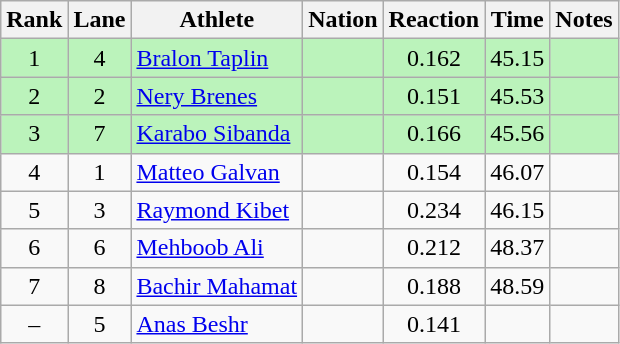<table class="wikitable sortable" style="text-align:center">
<tr>
<th>Rank</th>
<th>Lane</th>
<th>Athlete</th>
<th>Nation</th>
<th>Reaction</th>
<th>Time</th>
<th>Notes</th>
</tr>
<tr bgcolor=bbf3bb>
<td>1</td>
<td>4</td>
<td align=left><a href='#'>Bralon Taplin</a></td>
<td align=left></td>
<td>0.162</td>
<td>45.15</td>
<td></td>
</tr>
<tr bgcolor=bbf3bb>
<td>2</td>
<td>2</td>
<td align=left><a href='#'>Nery Brenes</a></td>
<td align=left></td>
<td>0.151</td>
<td>45.53</td>
<td></td>
</tr>
<tr bgcolor=bbf3bb>
<td>3</td>
<td>7</td>
<td align=left><a href='#'>Karabo Sibanda</a></td>
<td align=left></td>
<td>0.166</td>
<td>45.56</td>
<td></td>
</tr>
<tr>
<td>4</td>
<td>1</td>
<td align=left><a href='#'>Matteo Galvan</a></td>
<td align=left></td>
<td>0.154</td>
<td>46.07</td>
<td></td>
</tr>
<tr>
<td>5</td>
<td>3</td>
<td align=left><a href='#'>Raymond Kibet</a></td>
<td align=left></td>
<td>0.234</td>
<td>46.15</td>
<td></td>
</tr>
<tr>
<td>6</td>
<td>6</td>
<td align=left><a href='#'>Mehboob Ali</a></td>
<td align=left></td>
<td>0.212</td>
<td>48.37</td>
<td></td>
</tr>
<tr>
<td>7</td>
<td>8</td>
<td align=left><a href='#'>Bachir Mahamat</a></td>
<td align=left></td>
<td>0.188</td>
<td>48.59</td>
<td></td>
</tr>
<tr>
<td>–</td>
<td>5</td>
<td align=left><a href='#'>Anas Beshr</a></td>
<td align=left></td>
<td>0.141</td>
<td></td>
<td></td>
</tr>
</table>
